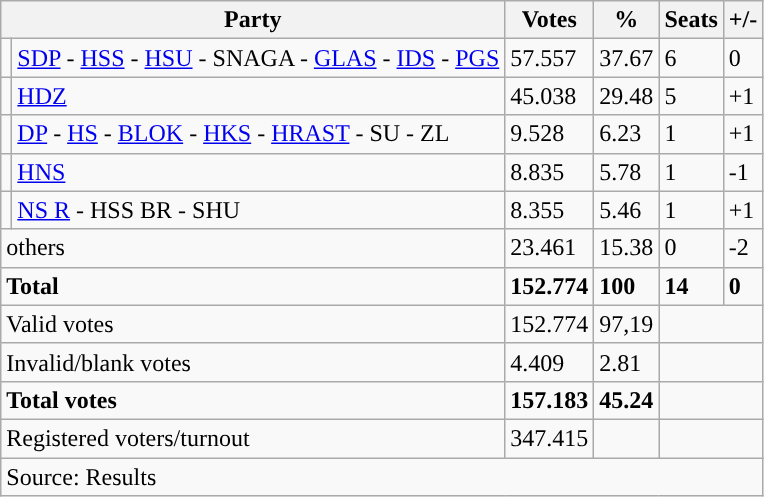<table class="wikitable" style="text-align: left;">
<tr>
<th colspan="2">Party</th>
<th>Votes</th>
<th>%</th>
<th>Seats</th>
<th>+/-</th>
</tr>
<tr>
<td style="background-color: "></td>
<td><a href='#'>SDP</a> - <a href='#'>HSS</a> - <a href='#'>HSU</a> - SNAGA - <a href='#'>GLAS</a> - <a href='#'>IDS</a> - <a href='#'>PGS</a></td>
<td>57.557</td>
<td>37.67</td>
<td>6</td>
<td>0</td>
</tr>
<tr>
<td style="background-color: "></td>
<td><a href='#'>HDZ</a></td>
<td>45.038</td>
<td>29.48</td>
<td>5</td>
<td>+1</td>
</tr>
<tr>
<td style="background-color: "></td>
<td><a href='#'>DP</a> - <a href='#'>HS</a> - <a href='#'>BLOK</a> - <a href='#'>HKS</a> - <a href='#'>HRAST</a> - SU - ZL</td>
<td>9.528</td>
<td>6.23</td>
<td>1</td>
<td>+1</td>
</tr>
<tr>
<td style="background-color: "></td>
<td><a href='#'>HNS</a></td>
<td>8.835</td>
<td>5.78</td>
<td>1</td>
<td>-1</td>
</tr>
<tr>
<td style="background-color: "></td>
<td><a href='#'>NS R</a> - HSS BR - SHU</td>
<td>8.355</td>
<td>5.46</td>
<td>1</td>
<td>+1</td>
</tr>
<tr>
<td colspan="2">others</td>
<td>23.461</td>
<td>15.38</td>
<td>0</td>
<td>-2</td>
</tr>
<tr>
<td colspan="2"><strong>Total</strong></td>
<td><strong>152.774</strong></td>
<td><strong>100</strong></td>
<td><strong>14</strong></td>
<td><strong>0</strong></td>
</tr>
<tr>
<td colspan="2">Valid votes</td>
<td>152.774</td>
<td>97,19</td>
<td colspan="2"></td>
</tr>
<tr>
<td colspan="2">Invalid/blank votes</td>
<td>4.409</td>
<td>2.81</td>
<td colspan="2"></td>
</tr>
<tr>
<td colspan="2"><strong>Total votes</strong></td>
<td><strong>157.183</strong></td>
<td><strong>45.24</strong></td>
<td colspan="2"></td>
</tr>
<tr>
<td colspan="2">Registered voters/turnout</td>
<td votes14="5343">347.415</td>
<td></td>
<td colspan="2"></td>
</tr>
<tr>
<td colspan="6">Source: Results</td>
</tr>
</table>
